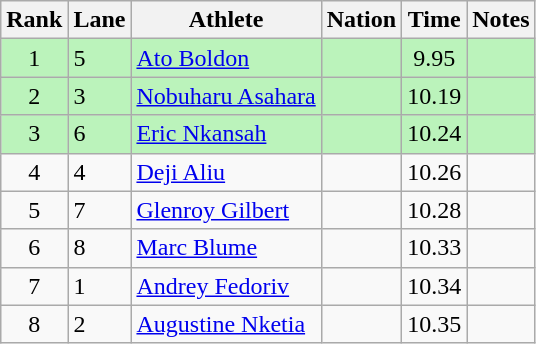<table class="wikitable sortable">
<tr>
<th>Rank</th>
<th>Lane</th>
<th>Athlete</th>
<th>Nation</th>
<th>Time</th>
<th>Notes</th>
</tr>
<tr style="background:#bbf3bb;">
<td align="center">1</td>
<td>5</td>
<td><a href='#'>Ato Boldon</a></td>
<td></td>
<td align=center>9.95</td>
<td align=center></td>
</tr>
<tr style="background:#bbf3bb;">
<td align="center">2</td>
<td>3</td>
<td><a href='#'>Nobuharu Asahara</a></td>
<td></td>
<td align="center">10.19</td>
<td align=center></td>
</tr>
<tr style="background:#bbf3bb;">
<td align="center">3</td>
<td>6</td>
<td><a href='#'>Eric Nkansah</a></td>
<td></td>
<td align="center">10.24</td>
<td align=center></td>
</tr>
<tr>
<td align="center">4</td>
<td>4</td>
<td><a href='#'>Deji Aliu</a></td>
<td></td>
<td align="center">10.26</td>
<td></td>
</tr>
<tr>
<td align="center">5</td>
<td>7</td>
<td><a href='#'>Glenroy Gilbert</a></td>
<td></td>
<td align="center">10.28</td>
<td></td>
</tr>
<tr>
<td align="center">6</td>
<td>8</td>
<td><a href='#'>Marc Blume</a></td>
<td></td>
<td align="center">10.33</td>
<td></td>
</tr>
<tr>
<td align="center">7</td>
<td>1</td>
<td><a href='#'>Andrey Fedoriv</a></td>
<td></td>
<td align="center">10.34</td>
<td></td>
</tr>
<tr>
<td align="center">8</td>
<td>2</td>
<td><a href='#'>Augustine Nketia</a></td>
<td></td>
<td align="center">10.35</td>
<td></td>
</tr>
</table>
